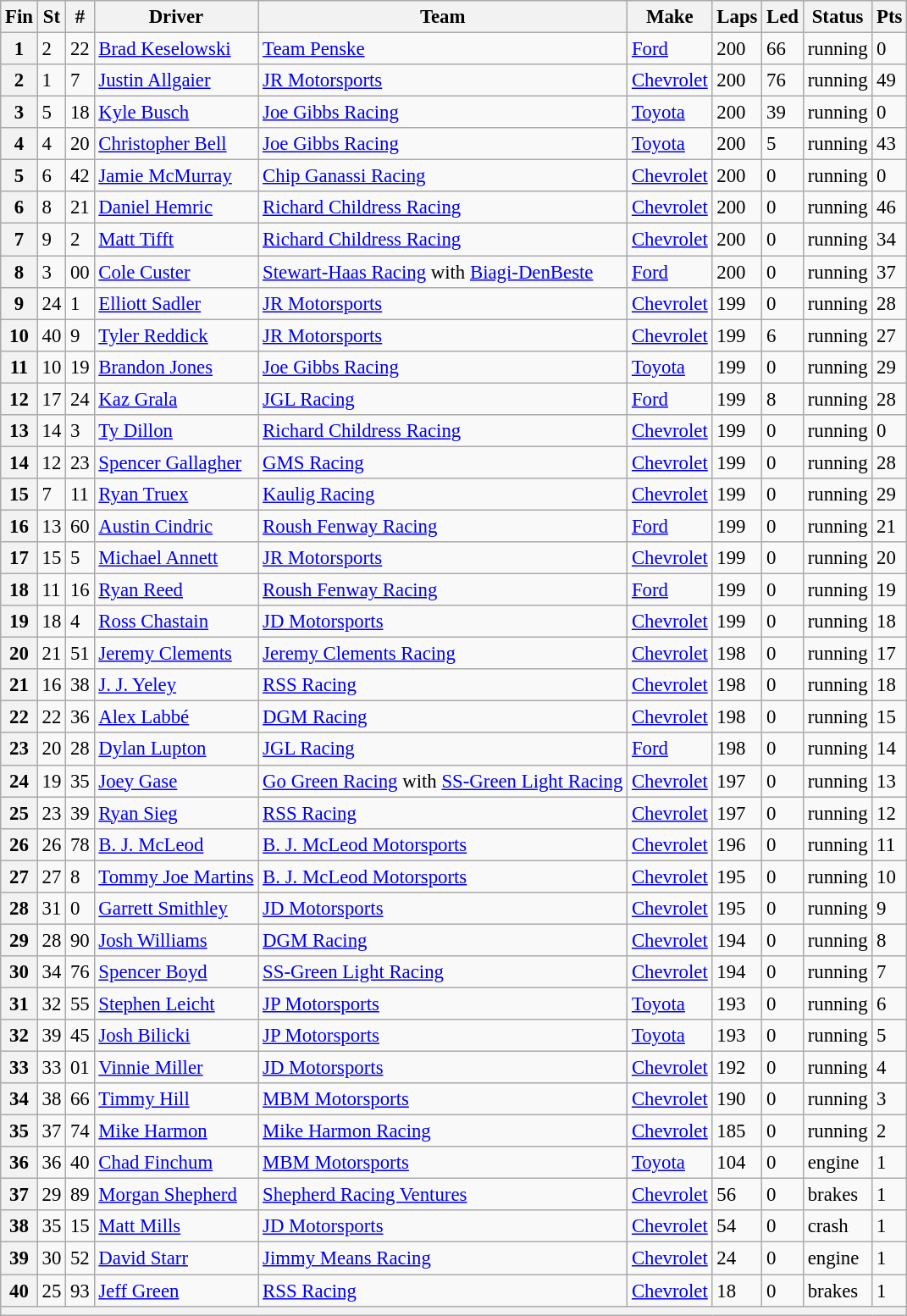<table class="wikitable" style="font-size:95%">
<tr>
<th>Fin</th>
<th>St</th>
<th>#</th>
<th>Driver</th>
<th>Team</th>
<th>Make</th>
<th>Laps</th>
<th>Led</th>
<th>Status</th>
<th>Pts</th>
</tr>
<tr>
<th>1</th>
<td>2</td>
<td>22</td>
<td><a href='#'>Brad Keselowski</a></td>
<td><a href='#'>Team Penske</a></td>
<td><a href='#'>Ford</a></td>
<td>200</td>
<td>66</td>
<td>running</td>
<td>0</td>
</tr>
<tr>
<th>2</th>
<td>1</td>
<td>7</td>
<td><a href='#'>Justin Allgaier</a></td>
<td><a href='#'>JR Motorsports</a></td>
<td><a href='#'>Chevrolet</a></td>
<td>200</td>
<td>76</td>
<td>running</td>
<td>49</td>
</tr>
<tr>
<th>3</th>
<td>5</td>
<td>18</td>
<td><a href='#'>Kyle Busch</a></td>
<td><a href='#'>Joe Gibbs Racing</a></td>
<td><a href='#'>Toyota</a></td>
<td>200</td>
<td>39</td>
<td>running</td>
<td>0</td>
</tr>
<tr>
<th>4</th>
<td>4</td>
<td>20</td>
<td><a href='#'>Christopher Bell</a></td>
<td><a href='#'>Joe Gibbs Racing</a></td>
<td><a href='#'>Toyota</a></td>
<td>200</td>
<td>5</td>
<td>running</td>
<td>43</td>
</tr>
<tr>
<th>5</th>
<td>6</td>
<td>42</td>
<td><a href='#'>Jamie McMurray</a></td>
<td><a href='#'>Chip Ganassi Racing</a></td>
<td><a href='#'>Chevrolet</a></td>
<td>200</td>
<td>0</td>
<td>running</td>
<td>0</td>
</tr>
<tr>
<th>6</th>
<td>8</td>
<td>21</td>
<td><a href='#'>Daniel Hemric</a></td>
<td><a href='#'>Richard Childress Racing</a></td>
<td><a href='#'>Chevrolet</a></td>
<td>200</td>
<td>0</td>
<td>running</td>
<td>46</td>
</tr>
<tr>
<th>7</th>
<td>9</td>
<td>2</td>
<td><a href='#'>Matt Tifft</a></td>
<td><a href='#'>Richard Childress Racing</a></td>
<td><a href='#'>Chevrolet</a></td>
<td>200</td>
<td>0</td>
<td>running</td>
<td>34</td>
</tr>
<tr>
<th>8</th>
<td>3</td>
<td>00</td>
<td><a href='#'>Cole Custer</a></td>
<td><a href='#'>Stewart-Haas Racing</a> with <a href='#'>Biagi-DenBeste</a></td>
<td><a href='#'>Ford</a></td>
<td>200</td>
<td>0</td>
<td>running</td>
<td>37</td>
</tr>
<tr>
<th>9</th>
<td>24</td>
<td>1</td>
<td><a href='#'>Elliott Sadler</a></td>
<td><a href='#'>JR Motorsports</a></td>
<td><a href='#'>Chevrolet</a></td>
<td>199</td>
<td>0</td>
<td>running</td>
<td>28</td>
</tr>
<tr>
<th>10</th>
<td>40</td>
<td>9</td>
<td><a href='#'>Tyler Reddick</a></td>
<td><a href='#'>JR Motorsports</a></td>
<td><a href='#'>Chevrolet</a></td>
<td>199</td>
<td>6</td>
<td>running</td>
<td>27</td>
</tr>
<tr>
<th>11</th>
<td>10</td>
<td>19</td>
<td><a href='#'>Brandon Jones</a></td>
<td><a href='#'>Joe Gibbs Racing</a></td>
<td><a href='#'>Toyota</a></td>
<td>199</td>
<td>0</td>
<td>running</td>
<td>29</td>
</tr>
<tr>
<th>12</th>
<td>17</td>
<td>24</td>
<td><a href='#'>Kaz Grala</a></td>
<td><a href='#'>JGL Racing</a></td>
<td><a href='#'>Ford</a></td>
<td>199</td>
<td>8</td>
<td>running</td>
<td>28</td>
</tr>
<tr>
<th>13</th>
<td>14</td>
<td>3</td>
<td><a href='#'>Ty Dillon</a></td>
<td><a href='#'>Richard Childress Racing</a></td>
<td><a href='#'>Chevrolet</a></td>
<td>199</td>
<td>0</td>
<td>running</td>
<td>0</td>
</tr>
<tr>
<th>14</th>
<td>12</td>
<td>23</td>
<td><a href='#'>Spencer Gallagher</a></td>
<td><a href='#'>GMS Racing</a></td>
<td><a href='#'>Chevrolet</a></td>
<td>199</td>
<td>0</td>
<td>running</td>
<td>28</td>
</tr>
<tr>
<th>15</th>
<td>7</td>
<td>11</td>
<td><a href='#'>Ryan Truex</a></td>
<td><a href='#'>Kaulig Racing</a></td>
<td><a href='#'>Chevrolet</a></td>
<td>199</td>
<td>0</td>
<td>running</td>
<td>29</td>
</tr>
<tr>
<th>16</th>
<td>13</td>
<td>60</td>
<td><a href='#'>Austin Cindric</a></td>
<td><a href='#'>Roush Fenway Racing</a></td>
<td><a href='#'>Ford</a></td>
<td>199</td>
<td>0</td>
<td>running</td>
<td>21</td>
</tr>
<tr>
<th>17</th>
<td>15</td>
<td>5</td>
<td><a href='#'>Michael Annett</a></td>
<td><a href='#'>JR Motorsports</a></td>
<td><a href='#'>Chevrolet</a></td>
<td>199</td>
<td>0</td>
<td>running</td>
<td>20</td>
</tr>
<tr>
<th>18</th>
<td>11</td>
<td>16</td>
<td><a href='#'>Ryan Reed</a></td>
<td><a href='#'>Roush Fenway Racing</a></td>
<td><a href='#'>Ford</a></td>
<td>199</td>
<td>0</td>
<td>running</td>
<td>19</td>
</tr>
<tr>
<th>19</th>
<td>18</td>
<td>4</td>
<td><a href='#'>Ross Chastain</a></td>
<td><a href='#'>JD Motorsports</a></td>
<td><a href='#'>Chevrolet</a></td>
<td>199</td>
<td>0</td>
<td>running</td>
<td>18</td>
</tr>
<tr>
<th>20</th>
<td>21</td>
<td>51</td>
<td><a href='#'>Jeremy Clements</a></td>
<td><a href='#'>Jeremy Clements Racing</a></td>
<td><a href='#'>Chevrolet</a></td>
<td>198</td>
<td>0</td>
<td>running</td>
<td>17</td>
</tr>
<tr>
<th>21</th>
<td>16</td>
<td>38</td>
<td><a href='#'>J. J. Yeley</a></td>
<td><a href='#'>RSS Racing</a></td>
<td><a href='#'>Chevrolet</a></td>
<td>198</td>
<td>0</td>
<td>running</td>
<td>18</td>
</tr>
<tr>
<th>22</th>
<td>22</td>
<td>36</td>
<td><a href='#'>Alex Labbé</a></td>
<td><a href='#'>DGM Racing</a></td>
<td><a href='#'>Chevrolet</a></td>
<td>198</td>
<td>0</td>
<td>running</td>
<td>15</td>
</tr>
<tr>
<th>23</th>
<td>20</td>
<td>28</td>
<td><a href='#'>Dylan Lupton</a></td>
<td><a href='#'>JGL Racing</a></td>
<td><a href='#'>Ford</a></td>
<td>198</td>
<td>0</td>
<td>running</td>
<td>14</td>
</tr>
<tr>
<th>24</th>
<td>19</td>
<td>35</td>
<td><a href='#'>Joey Gase</a></td>
<td><a href='#'>Go Green Racing</a> with <a href='#'>SS-Green Light Racing</a></td>
<td><a href='#'>Chevrolet</a></td>
<td>197</td>
<td>0</td>
<td>running</td>
<td>13</td>
</tr>
<tr>
<th>25</th>
<td>23</td>
<td>39</td>
<td><a href='#'>Ryan Sieg</a></td>
<td><a href='#'>RSS Racing</a></td>
<td><a href='#'>Chevrolet</a></td>
<td>197</td>
<td>0</td>
<td>running</td>
<td>12</td>
</tr>
<tr>
<th>26</th>
<td>26</td>
<td>78</td>
<td><a href='#'>B. J. McLeod</a></td>
<td><a href='#'>B. J. McLeod Motorsports</a></td>
<td><a href='#'>Chevrolet</a></td>
<td>196</td>
<td>0</td>
<td>running</td>
<td>11</td>
</tr>
<tr>
<th>27</th>
<td>27</td>
<td>8</td>
<td><a href='#'>Tommy Joe Martins</a></td>
<td><a href='#'>B. J. McLeod Motorsports</a></td>
<td><a href='#'>Chevrolet</a></td>
<td>195</td>
<td>0</td>
<td>running</td>
<td>10</td>
</tr>
<tr>
<th>28</th>
<td>31</td>
<td>0</td>
<td><a href='#'>Garrett Smithley</a></td>
<td><a href='#'>JD Motorsports</a></td>
<td><a href='#'>Chevrolet</a></td>
<td>195</td>
<td>0</td>
<td>running</td>
<td>9</td>
</tr>
<tr>
<th>29</th>
<td>28</td>
<td>90</td>
<td><a href='#'>Josh Williams</a></td>
<td><a href='#'>DGM Racing</a></td>
<td><a href='#'>Chevrolet</a></td>
<td>194</td>
<td>0</td>
<td>running</td>
<td>8</td>
</tr>
<tr>
<th>30</th>
<td>34</td>
<td>76</td>
<td><a href='#'>Spencer Boyd</a></td>
<td><a href='#'>SS-Green Light Racing</a></td>
<td><a href='#'>Chevrolet</a></td>
<td>194</td>
<td>0</td>
<td>running</td>
<td>7</td>
</tr>
<tr>
<th>31</th>
<td>32</td>
<td>55</td>
<td><a href='#'>Stephen Leicht</a></td>
<td><a href='#'>JP Motorsports</a></td>
<td><a href='#'>Toyota</a></td>
<td>193</td>
<td>0</td>
<td>running</td>
<td>6</td>
</tr>
<tr>
<th>32</th>
<td>39</td>
<td>45</td>
<td><a href='#'>Josh Bilicki</a></td>
<td><a href='#'>JP Motorsports</a></td>
<td><a href='#'>Toyota</a></td>
<td>193</td>
<td>0</td>
<td>running</td>
<td>5</td>
</tr>
<tr>
<th>33</th>
<td>33</td>
<td>01</td>
<td><a href='#'>Vinnie Miller</a></td>
<td><a href='#'>JD Motorsports</a></td>
<td><a href='#'>Chevrolet</a></td>
<td>192</td>
<td>0</td>
<td>running</td>
<td>4</td>
</tr>
<tr>
<th>34</th>
<td>38</td>
<td>66</td>
<td><a href='#'>Timmy Hill</a></td>
<td><a href='#'>MBM Motorsports</a></td>
<td><a href='#'>Chevrolet</a></td>
<td>190</td>
<td>0</td>
<td>running</td>
<td>3</td>
</tr>
<tr>
<th>35</th>
<td>37</td>
<td>74</td>
<td><a href='#'>Mike Harmon</a></td>
<td><a href='#'>Mike Harmon Racing</a></td>
<td><a href='#'>Chevrolet</a></td>
<td>185</td>
<td>0</td>
<td>running</td>
<td>2</td>
</tr>
<tr>
<th>36</th>
<td>36</td>
<td>40</td>
<td><a href='#'>Chad Finchum</a></td>
<td><a href='#'>MBM Motorsports</a></td>
<td><a href='#'>Toyota</a></td>
<td>104</td>
<td>0</td>
<td>engine</td>
<td>1</td>
</tr>
<tr>
<th>37</th>
<td>29</td>
<td>89</td>
<td><a href='#'>Morgan Shepherd</a></td>
<td><a href='#'>Shepherd Racing Ventures</a></td>
<td><a href='#'>Chevrolet</a></td>
<td>56</td>
<td>0</td>
<td>brakes</td>
<td>1</td>
</tr>
<tr>
<th>38</th>
<td>35</td>
<td>15</td>
<td><a href='#'>Matt Mills</a></td>
<td><a href='#'>JD Motorsports</a></td>
<td><a href='#'>Chevrolet</a></td>
<td>54</td>
<td>0</td>
<td>crash</td>
<td>1</td>
</tr>
<tr>
<th>39</th>
<td>30</td>
<td>52</td>
<td><a href='#'>David Starr</a></td>
<td><a href='#'>Jimmy Means Racing</a></td>
<td><a href='#'>Chevrolet</a></td>
<td>24</td>
<td>0</td>
<td>engine</td>
<td>1</td>
</tr>
<tr>
<th>40</th>
<td>25</td>
<td>93</td>
<td><a href='#'>Jeff Green</a></td>
<td><a href='#'>RSS Racing</a></td>
<td><a href='#'>Chevrolet</a></td>
<td>18</td>
<td>0</td>
<td>brakes</td>
<td>1</td>
</tr>
<tr>
<th colspan="10"></th>
</tr>
</table>
